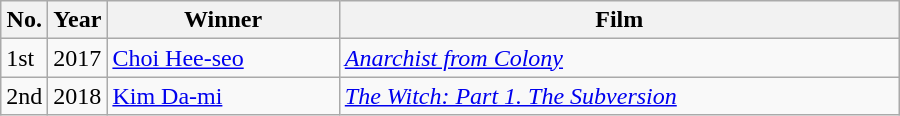<table class="wikitable" style="width:600px">
<tr>
<th width=10>No.</th>
<th width=10>Year</th>
<th>Winner</th>
<th>Film</th>
</tr>
<tr>
<td>1st</td>
<td>2017</td>
<td><a href='#'>Choi Hee-seo</a></td>
<td><em><a href='#'>Anarchist from Colony</a></em></td>
</tr>
<tr>
<td>2nd</td>
<td>2018</td>
<td><a href='#'>Kim Da-mi</a></td>
<td><em><a href='#'>The Witch: Part 1. The Subversion</a></em></td>
</tr>
</table>
